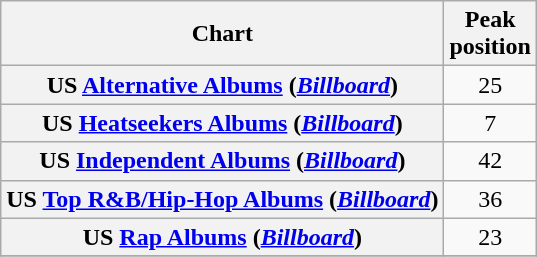<table class="wikitable sortable plainrowheaders" style="text-align:center;" border="1">
<tr>
<th scope="col">Chart</th>
<th scope="col">Peak<br>position</th>
</tr>
<tr>
<th scope="row">US <a href='#'>Alternative Albums</a> (<em><a href='#'>Billboard</a></em>)</th>
<td>25</td>
</tr>
<tr>
<th scope="row">US <a href='#'>Heatseekers Albums</a> (<em><a href='#'>Billboard</a></em>)</th>
<td>7</td>
</tr>
<tr>
<th scope="row">US <a href='#'>Independent Albums</a> (<em><a href='#'>Billboard</a></em>)</th>
<td>42</td>
</tr>
<tr>
<th scope="row">US <a href='#'>Top R&B/Hip-Hop Albums</a> (<em><a href='#'>Billboard</a></em>)</th>
<td>36</td>
</tr>
<tr>
<th scope="row">US <a href='#'>Rap Albums</a> (<em><a href='#'>Billboard</a></em>)</th>
<td>23</td>
</tr>
<tr>
</tr>
</table>
